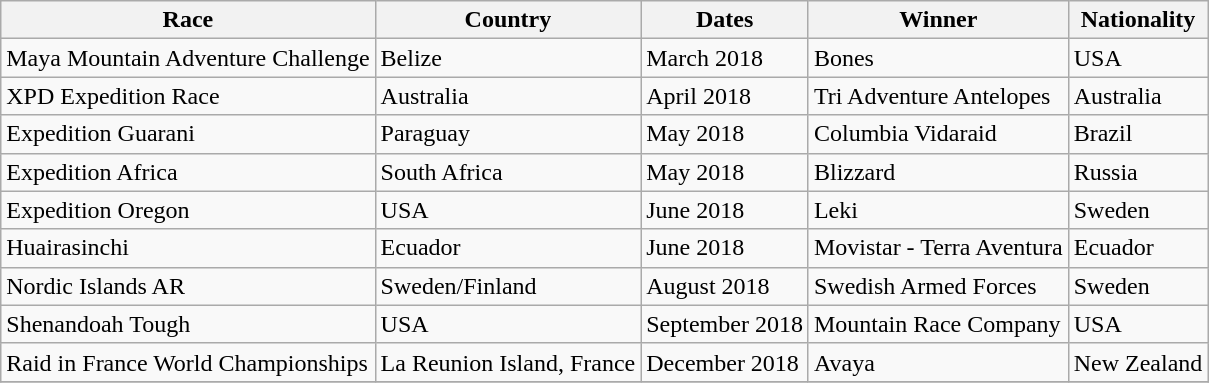<table class="wikitable sortable">
<tr>
<th>Race</th>
<th>Country</th>
<th>Dates</th>
<th>Winner</th>
<th>Nationality</th>
</tr>
<tr>
<td>Maya Mountain Adventure Challenge</td>
<td>Belize</td>
<td>March 2018</td>
<td>Bones</td>
<td>USA</td>
</tr>
<tr>
<td>XPD Expedition Race</td>
<td>Australia</td>
<td>April 2018</td>
<td>Tri Adventure Antelopes</td>
<td>Australia</td>
</tr>
<tr>
<td>Expedition Guarani</td>
<td>Paraguay</td>
<td>May 2018</td>
<td>Columbia Vidaraid</td>
<td>Brazil</td>
</tr>
<tr>
<td>Expedition Africa</td>
<td>South Africa</td>
<td>May 2018</td>
<td>Blizzard</td>
<td>Russia</td>
</tr>
<tr>
<td>Expedition Oregon</td>
<td>USA</td>
<td>June 2018</td>
<td>Leki</td>
<td>Sweden</td>
</tr>
<tr>
<td>Huairasinchi</td>
<td>Ecuador</td>
<td>June 2018</td>
<td>Movistar - Terra Aventura</td>
<td>Ecuador</td>
</tr>
<tr>
<td>Nordic Islands AR</td>
<td>Sweden/Finland</td>
<td>August 2018</td>
<td>Swedish Armed Forces</td>
<td>Sweden</td>
</tr>
<tr>
<td>Shenandoah Tough</td>
<td>USA</td>
<td>September 2018</td>
<td>Mountain Race Company</td>
<td>USA</td>
</tr>
<tr>
<td>Raid in France World Championships</td>
<td>La Reunion Island, France</td>
<td>December 2018</td>
<td>Avaya</td>
<td>New Zealand</td>
</tr>
<tr>
</tr>
</table>
